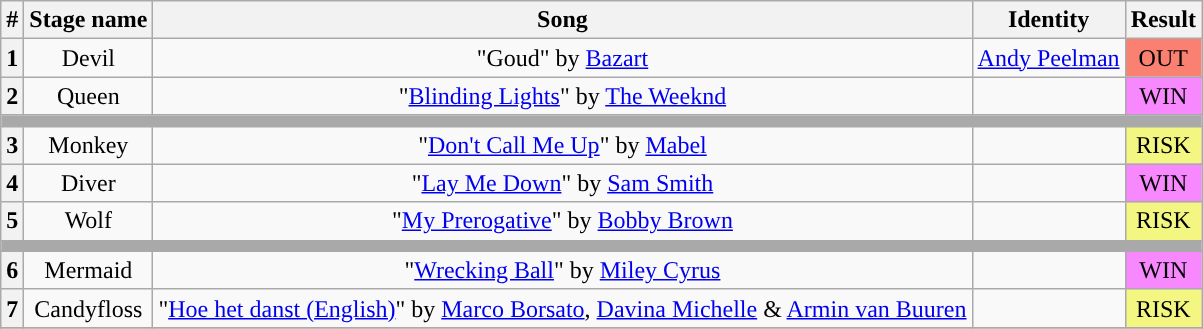<table class="wikitable plainrowheaders" style="text-align: center;">
<tr>
<th>#</th>
<th>Stage name</th>
<th>Song</th>
<th>Identity</th>
<th>Result</th>
</tr>
<tr>
<th>1</th>
<td>Devil</td>
<td>"Goud" by <a href='#'>Bazart</a></td>
<td><a href='#'>Andy Peelman</a></td>
<td bgcolor=salmon>OUT</td>
</tr>
<tr>
<th>2</th>
<td>Queen</td>
<td>"<a href='#'>Blinding Lights</a>" by <a href='#'>The Weeknd</a></td>
<td></td>
<td bgcolor=#F888FD>WIN</td>
</tr>
<tr>
<td colspan="5" style="background:darkgray"></td>
</tr>
<tr>
<th>3</th>
<td>Monkey</td>
<td>"<a href='#'>Don't Call Me Up</a>" by <a href='#'>Mabel</a></td>
<td></td>
<td bgcolor="#F3F781">RISK</td>
</tr>
<tr>
<th>4</th>
<td>Diver</td>
<td>"<a href='#'>Lay Me Down</a>" by <a href='#'>Sam Smith</a></td>
<td></td>
<td bgcolor=#F888FD>WIN</td>
</tr>
<tr>
<th>5</th>
<td>Wolf</td>
<td>"<a href='#'>My Prerogative</a>" by <a href='#'>Bobby Brown</a></td>
<td></td>
<td bgcolor="#F3F781">RISK</td>
</tr>
<tr>
<td colspan="5" style="background:darkgray"></td>
</tr>
<tr>
<th>6</th>
<td>Mermaid</td>
<td>"<a href='#'>Wrecking Ball</a>" by <a href='#'>Miley Cyrus</a></td>
<td></td>
<td bgcolor=#F888FD>WIN</td>
</tr>
<tr>
<th>7</th>
<td>Candyfloss</td>
<td>"<a href='#'>Hoe het danst (English)</a>" by <a href='#'>Marco Borsato</a>, <a href='#'>Davina Michelle</a> & <a href='#'>Armin van Buuren</a></td>
<td></td>
<td bgcolor="#F3F781">RISK</td>
</tr>
<tr>
</tr>
</table>
